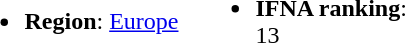<table>
<tr>
<td width=150px><br><ul><li><strong>Region</strong>: <a href='#'>Europe</a></li></ul></td>
<td width=150px><br><ul><li><strong>IFNA ranking</strong>: 13</li></ul></td>
</tr>
</table>
